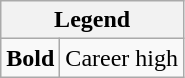<table class="wikitable">
<tr>
<th colspan="2">Legend</th>
</tr>
<tr>
<td><strong>Bold</strong></td>
<td>Career high</td>
</tr>
</table>
